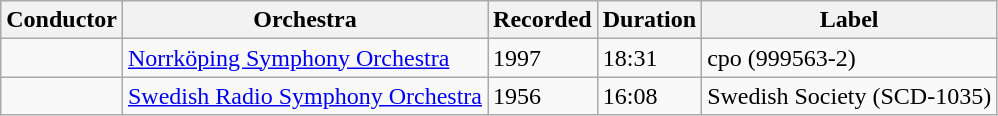<table class="wikitable sortable">
<tr>
<th scope="col">Conductor</th>
<th scope="col">Orchestra</th>
<th scope="col">Recorded</th>
<th scope="col">Duration</th>
<th scope="col">Label</th>
</tr>
<tr>
<td></td>
<td><a href='#'>Norrköping Symphony Orchestra</a></td>
<td>1997</td>
<td>18:31</td>
<td>cpo (999563-2)</td>
</tr>
<tr>
<td></td>
<td><a href='#'>Swedish Radio Symphony Orchestra</a></td>
<td>1956</td>
<td>16:08</td>
<td>Swedish Society (SCD-1035)</td>
</tr>
</table>
